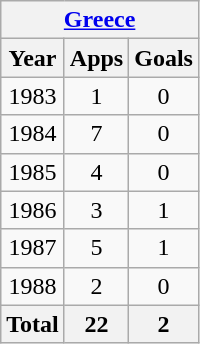<table class="wikitable" style="text-align:center">
<tr>
<th colspan=3><a href='#'>Greece</a></th>
</tr>
<tr>
<th>Year</th>
<th>Apps</th>
<th>Goals</th>
</tr>
<tr>
<td>1983</td>
<td>1</td>
<td>0</td>
</tr>
<tr>
<td>1984</td>
<td>7</td>
<td>0</td>
</tr>
<tr>
<td>1985</td>
<td>4</td>
<td>0</td>
</tr>
<tr>
<td>1986</td>
<td>3</td>
<td>1</td>
</tr>
<tr>
<td>1987</td>
<td>5</td>
<td>1</td>
</tr>
<tr>
<td>1988</td>
<td>2</td>
<td>0</td>
</tr>
<tr>
<th>Total</th>
<th>22</th>
<th>2</th>
</tr>
</table>
